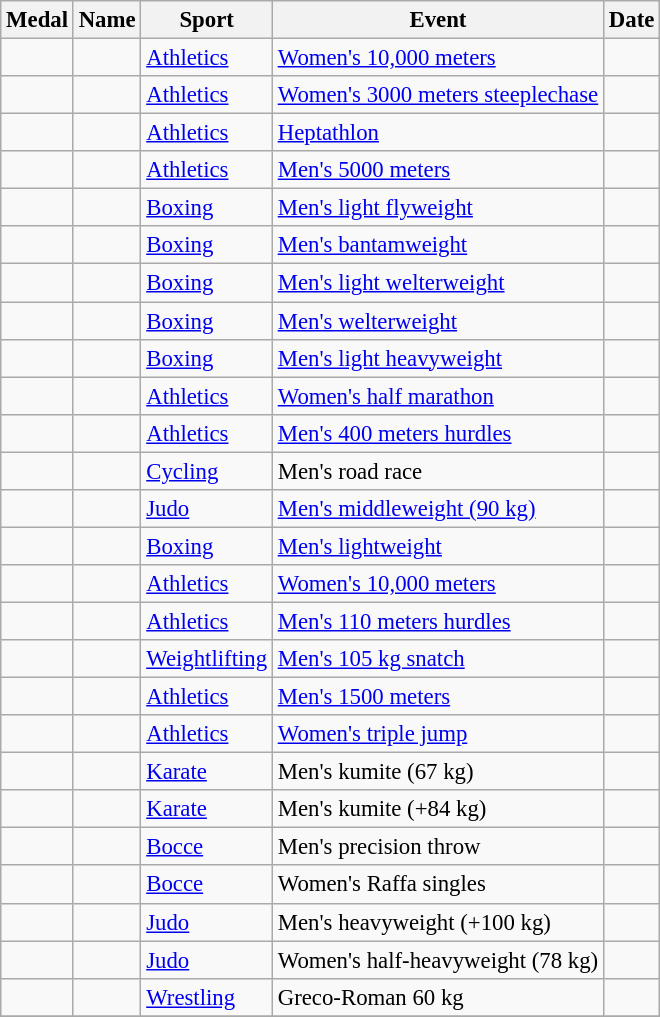<table class="wikitable sortable" style="font-size:95%">
<tr>
<th>Medal</th>
<th>Name</th>
<th>Sport</th>
<th>Event</th>
<th>Date</th>
</tr>
<tr>
<td></td>
<td></td>
<td><a href='#'>Athletics</a></td>
<td><a href='#'>Women's 10,000 meters</a></td>
<td></td>
</tr>
<tr>
<td></td>
<td></td>
<td><a href='#'>Athletics</a></td>
<td><a href='#'>Women's 3000 meters steeplechase</a></td>
<td></td>
</tr>
<tr>
<td></td>
<td></td>
<td><a href='#'>Athletics</a></td>
<td><a href='#'>Heptathlon</a></td>
<td></td>
</tr>
<tr>
<td></td>
<td></td>
<td><a href='#'>Athletics</a></td>
<td><a href='#'>Men's 5000 meters</a></td>
<td></td>
</tr>
<tr>
<td></td>
<td></td>
<td><a href='#'>Boxing</a></td>
<td><a href='#'>Men's light flyweight</a></td>
<td></td>
</tr>
<tr>
<td></td>
<td></td>
<td><a href='#'>Boxing</a></td>
<td><a href='#'>Men's bantamweight</a></td>
<td></td>
</tr>
<tr>
<td></td>
<td></td>
<td><a href='#'>Boxing</a></td>
<td><a href='#'>Men's light welterweight</a></td>
<td></td>
</tr>
<tr>
<td></td>
<td></td>
<td><a href='#'>Boxing</a></td>
<td><a href='#'>Men's welterweight</a></td>
<td></td>
</tr>
<tr>
<td></td>
<td></td>
<td><a href='#'>Boxing</a></td>
<td><a href='#'>Men's light heavyweight</a></td>
<td></td>
</tr>
<tr>
<td></td>
<td></td>
<td><a href='#'>Athletics</a></td>
<td><a href='#'>Women's half marathon</a></td>
<td></td>
</tr>
<tr>
<td></td>
<td></td>
<td><a href='#'>Athletics</a></td>
<td><a href='#'>Men's 400 meters hurdles</a></td>
<td></td>
</tr>
<tr>
<td></td>
<td></td>
<td><a href='#'>Cycling</a></td>
<td>Men's road race</td>
<td></td>
</tr>
<tr>
<td></td>
<td></td>
<td><a href='#'>Judo</a></td>
<td><a href='#'>Men's middleweight (90 kg)</a></td>
<td></td>
</tr>
<tr>
<td></td>
<td></td>
<td><a href='#'>Boxing</a></td>
<td><a href='#'>Men's lightweight</a></td>
<td></td>
</tr>
<tr>
<td></td>
<td></td>
<td><a href='#'>Athletics</a></td>
<td><a href='#'>Women's 10,000 meters</a></td>
<td></td>
</tr>
<tr>
<td></td>
<td></td>
<td><a href='#'>Athletics</a></td>
<td><a href='#'>Men's 110 meters hurdles</a></td>
<td></td>
</tr>
<tr>
<td></td>
<td></td>
<td><a href='#'>Weightlifting</a></td>
<td><a href='#'>Men's 105 kg snatch</a></td>
<td></td>
</tr>
<tr>
<td></td>
<td></td>
<td><a href='#'>Athletics</a></td>
<td><a href='#'>Men's 1500 meters</a></td>
<td></td>
</tr>
<tr>
<td></td>
<td></td>
<td><a href='#'>Athletics</a></td>
<td><a href='#'>Women's triple jump</a></td>
<td></td>
</tr>
<tr>
<td></td>
<td></td>
<td><a href='#'>Karate</a></td>
<td>Men's kumite (67 kg)</td>
<td></td>
</tr>
<tr>
<td></td>
<td></td>
<td><a href='#'>Karate</a></td>
<td>Men's kumite (+84 kg)</td>
<td></td>
</tr>
<tr>
<td></td>
<td></td>
<td><a href='#'>Bocce</a></td>
<td>Men's precision throw</td>
<td></td>
</tr>
<tr>
<td></td>
<td></td>
<td><a href='#'>Bocce</a></td>
<td>Women's Raffa singles</td>
<td></td>
</tr>
<tr>
<td></td>
<td></td>
<td><a href='#'>Judo</a></td>
<td>Men's heavyweight (+100 kg)</td>
<td></td>
</tr>
<tr>
<td></td>
<td></td>
<td><a href='#'>Judo</a></td>
<td>Women's half-heavyweight (78 kg)</td>
<td></td>
</tr>
<tr>
<td></td>
<td></td>
<td><a href='#'>Wrestling</a></td>
<td>Greco-Roman 60 kg</td>
<td></td>
</tr>
<tr>
</tr>
</table>
